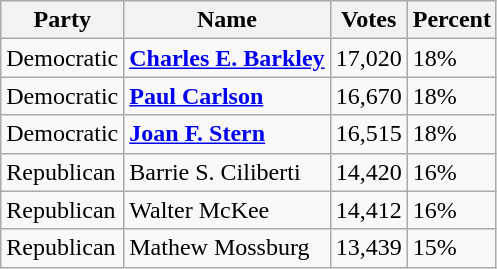<table class="wikitable">
<tr>
<th>Party</th>
<th>Name</th>
<th>Votes</th>
<th>Percent</th>
</tr>
<tr>
<td>Democratic</td>
<td><strong><a href='#'>Charles E. Barkley</a></strong></td>
<td>17,020</td>
<td>18%</td>
</tr>
<tr>
<td>Democratic</td>
<td><strong><a href='#'>Paul Carlson</a></strong></td>
<td>16,670</td>
<td>18%</td>
</tr>
<tr>
<td>Democratic</td>
<td><strong><a href='#'>Joan F. Stern</a></strong></td>
<td>16,515</td>
<td>18%</td>
</tr>
<tr>
<td>Republican</td>
<td>Barrie S. Ciliberti</td>
<td>14,420</td>
<td>16%</td>
</tr>
<tr>
<td>Republican</td>
<td>Walter McKee</td>
<td>14,412</td>
<td>16%</td>
</tr>
<tr>
<td>Republican</td>
<td>Mathew Mossburg</td>
<td>13,439</td>
<td>15%</td>
</tr>
</table>
